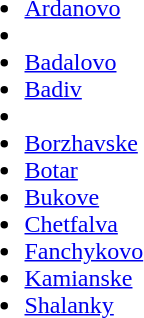<table>
<tr>
<td><br><ul><li><a href='#'>Ardanovo</a></li><li></li><li><a href='#'>Badalovo</a></li><li><a href='#'>Badiv</a> </li><li></li><li><a href='#'>Borzhavske</a></li><li><a href='#'>Botar</a></li><li><a href='#'>Bukove</a></li><li><a href='#'>Chetfalva</a></li><li><a href='#'>Fanchykovo</a></li><li><a href='#'>Kamianske</a></li><li><a href='#'>Shalanky</a></li></ul></td>
</tr>
</table>
